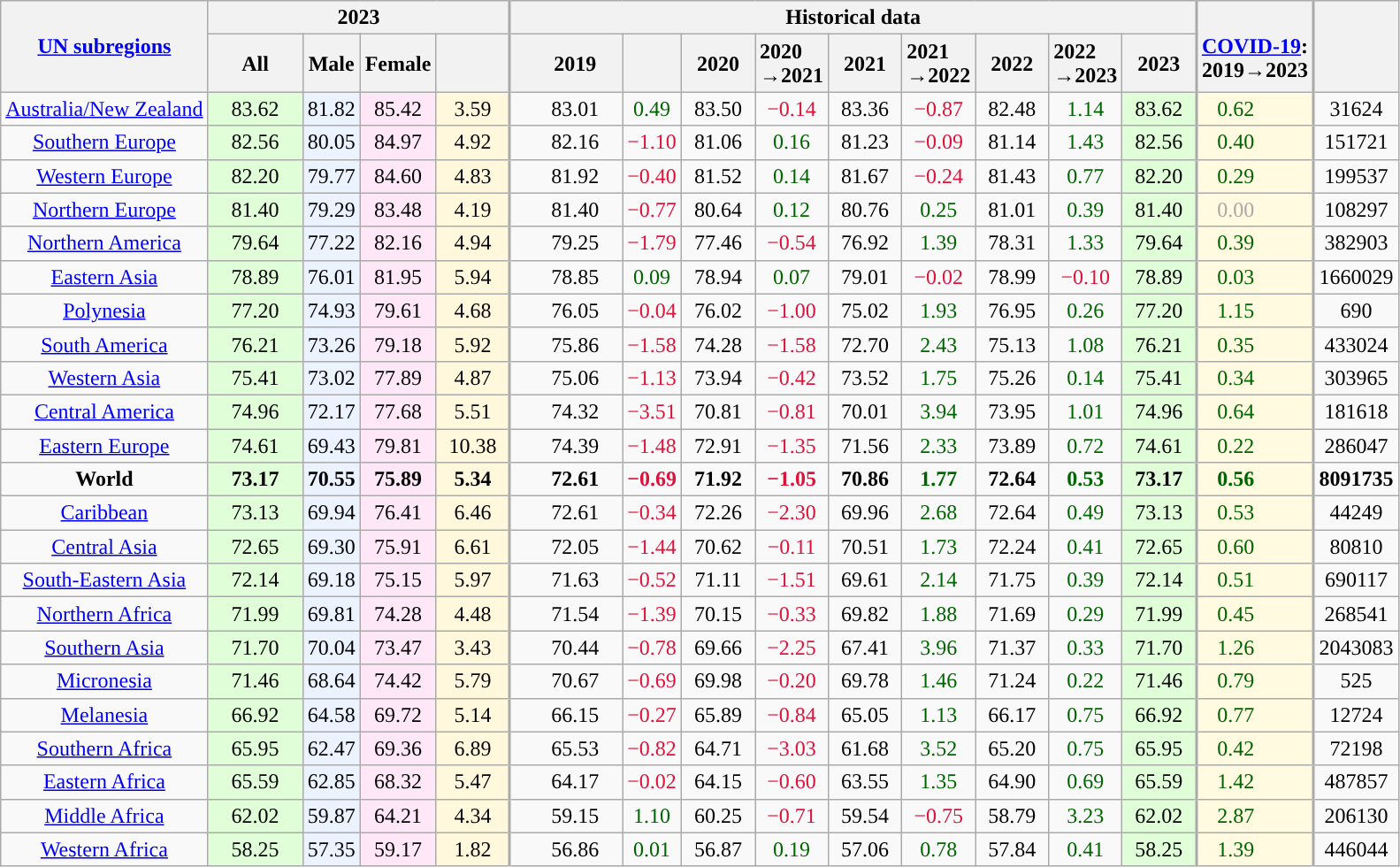<table class="wikitable sortable mw-datatable static-row-numbers sort-under col1left col7right col9right col11right col13right col15right col16right" style="text-align:center;">
<tr>
<th rowspan=2 style="vertical-align:middle;"><a href='#'>UN subregions</a></th>
<th colspan=4>2023</th>
<th colspan=9 style="border-left-width:2px;">Historical data</th>
<th rowspan=2 style="border-left-width:2px; text-align:middle;"><br><a href='#'>COVID-19</a>:<br>2019→2023</th>
<th rowspan=2 style="border-left-width:2px; text-align:middle;"></th>
</tr>
<tr>
<th style="vertical-align:middle;width:4em;">All</th>
<th style="vertical-align:middle;">Male</th>
<th style="vertical-align:middle;">Female</th>
<th style="vertical-align:middle; width:3em;"></th>
<th style="border-left-width:2px; vertical-align:middle; width:4em; padding-left:1em;">2019</th>
<th style="text-align:left;"></th>
<th style="vertical-align:middle; width:3em;">2020</th>
<th style="text-align:left;">2020<br>→2021</th>
<th style="vertical-align:middle; width:3em;">2021</th>
<th style="text-align:left;">2021<br>→2022</th>
<th style="vertical-align:middle; width:3em;">2022</th>
<th style="text-align:left;">2022<br>→2023</th>
<th style="vertical-align:middle; width:3em;">2023</th>
</tr>
<tr>
<td><a href='#'>Australia/New Zealand</a></td>
<td style="background:#e0ffd8;">83.62</td>
<td style="background:#eaf3ff;">81.82</td>
<td style="background:#fee7f6;">85.42</td>
<td style="background:#fff8dc;">3.59</td>
<td style="border-left-width:2px;padding-left:1em;">83.01</td>
<td style=" color:darkgreen;">0.49</td>
<td>83.50</td>
<td style=" color:crimson;">−0.14</td>
<td>83.36</td>
<td style=" color:crimson;">−0.87</td>
<td>82.48</td>
<td style=" color:darkgreen;">1.14</td>
<td style="background:#e0ffd8;">83.62</td>
<td style="background:#fffae0;border-left-width:2px;padding-right:2em; color:darkgreen;">0.62</td>
<td style="border-left-width:2px;">31624</td>
</tr>
<tr>
<td><a href='#'>Southern Europe</a></td>
<td style="background:#e0ffd8;">82.56</td>
<td style="background:#eaf3ff;">80.05</td>
<td style="background:#fee7f6;">84.97</td>
<td style="background:#fff8dc;">4.92</td>
<td style="border-left-width:2px;padding-left:1em;">82.16</td>
<td style=" color:crimson;">−1.10</td>
<td>81.06</td>
<td style=" color:darkgreen;">0.16</td>
<td>81.23</td>
<td style=" color:crimson;">−0.09</td>
<td>81.14</td>
<td style=" color:darkgreen;">1.43</td>
<td style="background:#e0ffd8;">82.56</td>
<td style="background:#fffae0;border-left-width:2px;padding-right:2em; color:darkgreen;">0.40</td>
<td style="border-left-width:2px;">151721</td>
</tr>
<tr>
<td><a href='#'>Western Europe</a></td>
<td style="background:#e0ffd8;">82.20</td>
<td style="background:#eaf3ff;">79.77</td>
<td style="background:#fee7f6;">84.60</td>
<td style="background:#fff8dc;">4.83</td>
<td style="border-left-width:2px;padding-left:1em;">81.92</td>
<td style=" color:crimson;">−0.40</td>
<td>81.52</td>
<td style=" color:darkgreen;">0.14</td>
<td>81.67</td>
<td style=" color:crimson;">−0.24</td>
<td>81.43</td>
<td style=" color:darkgreen;">0.77</td>
<td style="background:#e0ffd8;">82.20</td>
<td style="background:#fffae0;border-left-width:2px;padding-right:2em; color:darkgreen;">0.29</td>
<td style="border-left-width:2px;">199537</td>
</tr>
<tr>
<td><a href='#'>Northern Europe</a></td>
<td style="background:#e0ffd8;">81.40</td>
<td style="background:#eaf3ff;">79.29</td>
<td style="background:#fee7f6;">83.48</td>
<td style="background:#fff8dc;">4.19</td>
<td style="border-left-width:2px;padding-left:1em;">81.40</td>
<td style=" color:crimson;">−0.77</td>
<td>80.64</td>
<td style=" color:darkgreen;">0.12</td>
<td>80.76</td>
<td style=" color:darkgreen;">0.25</td>
<td>81.01</td>
<td style=" color:darkgreen;">0.39</td>
<td style="background:#e0ffd8;">81.40</td>
<td style="background:#fffae0;border-left-width:2px;padding-right:2em; color:darkgray;">0.00</td>
<td style="border-left-width:2px;">108297</td>
</tr>
<tr>
<td><a href='#'>Northern America</a></td>
<td style="background:#e0ffd8;">79.64</td>
<td style="background:#eaf3ff;">77.22</td>
<td style="background:#fee7f6;">82.16</td>
<td style="background:#fff8dc;">4.94</td>
<td style="border-left-width:2px;padding-left:1em;">79.25</td>
<td style=" color:crimson;">−1.79</td>
<td>77.46</td>
<td style=" color:crimson;">−0.54</td>
<td>76.92</td>
<td style=" color:darkgreen;">1.39</td>
<td>78.31</td>
<td style=" color:darkgreen;">1.33</td>
<td style="background:#e0ffd8;">79.64</td>
<td style="background:#fffae0;border-left-width:2px;padding-right:2em; color:darkgreen;">0.39</td>
<td style="border-left-width:2px;">382903</td>
</tr>
<tr>
<td><a href='#'>Eastern Asia</a></td>
<td style="background:#e0ffd8;">78.89</td>
<td style="background:#eaf3ff;">76.01</td>
<td style="background:#fee7f6;">81.95</td>
<td style="background:#fff8dc;">5.94</td>
<td style="border-left-width:2px;padding-left:1em;">78.85</td>
<td style=" color:darkgreen;">0.09</td>
<td>78.94</td>
<td style=" color:darkgreen;">0.07</td>
<td>79.01</td>
<td style=" color:crimson;">−0.02</td>
<td>78.99</td>
<td style=" color:crimson;">−0.10</td>
<td style="background:#e0ffd8;">78.89</td>
<td style="background:#fffae0;border-left-width:2px;padding-right:2em; color:darkgreen;">0.03</td>
<td style="border-left-width:2px;">1660029</td>
</tr>
<tr>
<td><a href='#'>Polynesia</a></td>
<td style="background:#e0ffd8;">77.20</td>
<td style="background:#eaf3ff;">74.93</td>
<td style="background:#fee7f6;">79.61</td>
<td style="background:#fff8dc;">4.68</td>
<td style="border-left-width:2px;padding-left:1em;">76.05</td>
<td style=" color:crimson;">−0.04</td>
<td>76.02</td>
<td style=" color:crimson;">−1.00</td>
<td>75.02</td>
<td style=" color:darkgreen;">1.93</td>
<td>76.95</td>
<td style=" color:darkgreen;">0.26</td>
<td style="background:#e0ffd8;">77.20</td>
<td style="background:#fffae0;border-left-width:2px;padding-right:2em; color:darkgreen;">1.15</td>
<td style="border-left-width:2px;">690</td>
</tr>
<tr>
<td><a href='#'>South America</a></td>
<td style="background:#e0ffd8;">76.21</td>
<td style="background:#eaf3ff;">73.26</td>
<td style="background:#fee7f6;">79.18</td>
<td style="background:#fff8dc;">5.92</td>
<td style="border-left-width:2px;padding-left:1em;">75.86</td>
<td style=" color:crimson;">−1.58</td>
<td>74.28</td>
<td style=" color:crimson;">−1.58</td>
<td>72.70</td>
<td style=" color:darkgreen;">2.43</td>
<td>75.13</td>
<td style=" color:darkgreen;">1.08</td>
<td style="background:#e0ffd8;">76.21</td>
<td style="background:#fffae0;border-left-width:2px;padding-right:2em; color:darkgreen;">0.35</td>
<td style="border-left-width:2px;">433024</td>
</tr>
<tr>
<td><a href='#'>Western Asia</a></td>
<td style="background:#e0ffd8;">75.41</td>
<td style="background:#eaf3ff;">73.02</td>
<td style="background:#fee7f6;">77.89</td>
<td style="background:#fff8dc;">4.87</td>
<td style="border-left-width:2px;padding-left:1em;">75.06</td>
<td style=" color:crimson;">−1.13</td>
<td>73.94</td>
<td style=" color:crimson;">−0.42</td>
<td>73.52</td>
<td style=" color:darkgreen;">1.75</td>
<td>75.26</td>
<td style=" color:darkgreen;">0.14</td>
<td style="background:#e0ffd8;">75.41</td>
<td style="background:#fffae0;border-left-width:2px;padding-right:2em; color:darkgreen;">0.34</td>
<td style="border-left-width:2px;">303965</td>
</tr>
<tr>
<td><a href='#'>Central America</a></td>
<td style="background:#e0ffd8;">74.96</td>
<td style="background:#eaf3ff;">72.17</td>
<td style="background:#fee7f6;">77.68</td>
<td style="background:#fff8dc;">5.51</td>
<td style="border-left-width:2px;padding-left:1em;">74.32</td>
<td style=" color:crimson;">−3.51</td>
<td>70.81</td>
<td style=" color:crimson;">−0.81</td>
<td>70.01</td>
<td style=" color:darkgreen;">3.94</td>
<td>73.95</td>
<td style=" color:darkgreen;">1.01</td>
<td style="background:#e0ffd8;">74.96</td>
<td style="background:#fffae0;border-left-width:2px;padding-right:2em; color:darkgreen;">0.64</td>
<td style="border-left-width:2px;">181618</td>
</tr>
<tr>
<td><a href='#'>Eastern Europe</a></td>
<td style="background:#e0ffd8;">74.61</td>
<td style="background:#eaf3ff;">69.43</td>
<td style="background:#fee7f6;">79.81</td>
<td style="background:#fff8dc;">10.38</td>
<td style="border-left-width:2px;padding-left:1em;">74.39</td>
<td style=" color:crimson;">−1.48</td>
<td>72.91</td>
<td style=" color:crimson;">−1.35</td>
<td>71.56</td>
<td style=" color:darkgreen;">2.33</td>
<td>73.89</td>
<td style=" color:darkgreen;">0.72</td>
<td style="background:#e0ffd8;">74.61</td>
<td style="background:#fffae0;border-left-width:2px;padding-right:2em; color:darkgreen;">0.22</td>
<td style="border-left-width:2px;">286047</td>
</tr>
<tr class=static-row-header>
<td><strong>World</strong></td>
<td style="background:#e0ffd8;"><strong>73.17</strong></td>
<td style="background:#eaf3ff;"><strong>70.55</strong></td>
<td style="background:#fee7f6;"><strong>75.89</strong></td>
<td style="background:#fff8dc;"><strong>5.34</strong></td>
<td style="border-left-width:2px;padding-left:1em;"><strong>72.61</strong></td>
<td style=" color:crimson;"><strong>−0.69</strong></td>
<td><strong>71.92</strong></td>
<td style=" color:crimson;"><strong>−1.05</strong></td>
<td><strong>70.86</strong></td>
<td style=" color:darkgreen;"><strong>1.77</strong></td>
<td><strong>72.64</strong></td>
<td style=" color:darkgreen;"><strong>0.53</strong></td>
<td style="background:#e0ffd8;"><strong>73.17</strong></td>
<td style="background:#fffae0;border-left-width:2px;padding-right:2em; color:darkgreen;"><strong>0.56</strong></td>
<td style="border-left-width:2px;"><strong>8091735</strong></td>
</tr>
<tr>
<td><a href='#'>Caribbean</a></td>
<td style="background:#e0ffd8;">73.13</td>
<td style="background:#eaf3ff;">69.94</td>
<td style="background:#fee7f6;">76.41</td>
<td style="background:#fff8dc;">6.46</td>
<td style="border-left-width:2px;padding-left:1em;">72.61</td>
<td style=" color:crimson;">−0.34</td>
<td>72.26</td>
<td style=" color:crimson;">−2.30</td>
<td>69.96</td>
<td style=" color:darkgreen;">2.68</td>
<td>72.64</td>
<td style=" color:darkgreen;">0.49</td>
<td style="background:#e0ffd8;">73.13</td>
<td style="background:#fffae0;border-left-width:2px;padding-right:2em; color:darkgreen;">0.53</td>
<td style="border-left-width:2px;">44249</td>
</tr>
<tr>
<td><a href='#'>Central Asia</a></td>
<td style="background:#e0ffd8;">72.65</td>
<td style="background:#eaf3ff;">69.30</td>
<td style="background:#fee7f6;">75.91</td>
<td style="background:#fff8dc;">6.61</td>
<td style="border-left-width:2px;padding-left:1em;">72.05</td>
<td style=" color:crimson;">−1.44</td>
<td>70.62</td>
<td style=" color:crimson;">−0.11</td>
<td>70.51</td>
<td style=" color:darkgreen;">1.73</td>
<td>72.24</td>
<td style=" color:darkgreen;">0.41</td>
<td style="background:#e0ffd8;">72.65</td>
<td style="background:#fffae0;border-left-width:2px;padding-right:2em; color:darkgreen;">0.60</td>
<td style="border-left-width:2px;">80810</td>
</tr>
<tr>
<td><a href='#'>South-Eastern Asia</a></td>
<td style="background:#e0ffd8;">72.14</td>
<td style="background:#eaf3ff;">69.18</td>
<td style="background:#fee7f6;">75.15</td>
<td style="background:#fff8dc;">5.97</td>
<td style="border-left-width:2px;padding-left:1em;">71.63</td>
<td style=" color:crimson;">−0.52</td>
<td>71.11</td>
<td style=" color:crimson;">−1.51</td>
<td>69.61</td>
<td style=" color:darkgreen;">2.14</td>
<td>71.75</td>
<td style=" color:darkgreen;">0.39</td>
<td style="background:#e0ffd8;">72.14</td>
<td style="background:#fffae0;border-left-width:2px;padding-right:2em; color:darkgreen;">0.51</td>
<td style="border-left-width:2px;">690117</td>
</tr>
<tr>
<td><a href='#'>Northern Africa</a></td>
<td style="background:#e0ffd8;">71.99</td>
<td style="background:#eaf3ff;">69.81</td>
<td style="background:#fee7f6;">74.28</td>
<td style="background:#fff8dc;">4.48</td>
<td style="border-left-width:2px;padding-left:1em;">71.54</td>
<td style=" color:crimson;">−1.39</td>
<td>70.15</td>
<td style=" color:crimson;">−0.33</td>
<td>69.82</td>
<td style=" color:darkgreen;">1.88</td>
<td>71.69</td>
<td style=" color:darkgreen;">0.29</td>
<td style="background:#e0ffd8;">71.99</td>
<td style="background:#fffae0;border-left-width:2px;padding-right:2em; color:darkgreen;">0.45</td>
<td style="border-left-width:2px;">268541</td>
</tr>
<tr>
<td><a href='#'>Southern Asia</a></td>
<td style="background:#e0ffd8;">71.70</td>
<td style="background:#eaf3ff;">70.04</td>
<td style="background:#fee7f6;">73.47</td>
<td style="background:#fff8dc;">3.43</td>
<td style="border-left-width:2px;padding-left:1em;">70.44</td>
<td style=" color:crimson;">−0.78</td>
<td>69.66</td>
<td style=" color:crimson;">−2.25</td>
<td>67.41</td>
<td style=" color:darkgreen;">3.96</td>
<td>71.37</td>
<td style=" color:darkgreen;">0.33</td>
<td style="background:#e0ffd8;">71.70</td>
<td style="background:#fffae0;border-left-width:2px;padding-right:2em; color:darkgreen;">1.26</td>
<td style="border-left-width:2px;">2043083</td>
</tr>
<tr>
<td><a href='#'>Micronesia</a></td>
<td style="background:#e0ffd8;">71.46</td>
<td style="background:#eaf3ff;">68.64</td>
<td style="background:#fee7f6;">74.42</td>
<td style="background:#fff8dc;">5.79</td>
<td style="border-left-width:2px;padding-left:1em;">70.67</td>
<td style=" color:crimson;">−0.69</td>
<td>69.98</td>
<td style=" color:crimson;">−0.20</td>
<td>69.78</td>
<td style=" color:darkgreen;">1.46</td>
<td>71.24</td>
<td style=" color:darkgreen;">0.22</td>
<td style="background:#e0ffd8;">71.46</td>
<td style="background:#fffae0;border-left-width:2px;padding-right:2em; color:darkgreen;">0.79</td>
<td style="border-left-width:2px;">525</td>
</tr>
<tr>
<td><a href='#'>Melanesia</a></td>
<td style="background:#e0ffd8;">66.92</td>
<td style="background:#eaf3ff;">64.58</td>
<td style="background:#fee7f6;">69.72</td>
<td style="background:#fff8dc;">5.14</td>
<td style="border-left-width:2px;padding-left:1em;">66.15</td>
<td style=" color:crimson;">−0.27</td>
<td>65.89</td>
<td style=" color:crimson;">−0.84</td>
<td>65.05</td>
<td style=" color:darkgreen;">1.13</td>
<td>66.17</td>
<td style=" color:darkgreen;">0.75</td>
<td style="background:#e0ffd8;">66.92</td>
<td style="background:#fffae0;border-left-width:2px;padding-right:2em; color:darkgreen;">0.77</td>
<td style="border-left-width:2px;">12724</td>
</tr>
<tr>
<td><a href='#'>Southern Africa</a></td>
<td style="background:#e0ffd8;">65.95</td>
<td style="background:#eaf3ff;">62.47</td>
<td style="background:#fee7f6;">69.36</td>
<td style="background:#fff8dc;">6.89</td>
<td style="border-left-width:2px;padding-left:1em;">65.53</td>
<td style=" color:crimson;">−0.82</td>
<td>64.71</td>
<td style=" color:crimson;">−3.03</td>
<td>61.68</td>
<td style=" color:darkgreen;">3.52</td>
<td>65.20</td>
<td style=" color:darkgreen;">0.75</td>
<td style="background:#e0ffd8;">65.95</td>
<td style="background:#fffae0;border-left-width:2px;padding-right:2em; color:darkgreen;">0.42</td>
<td style="border-left-width:2px;">72198</td>
</tr>
<tr>
<td><a href='#'>Eastern Africa</a></td>
<td style="background:#e0ffd8;">65.59</td>
<td style="background:#eaf3ff;">62.85</td>
<td style="background:#fee7f6;">68.32</td>
<td style="background:#fff8dc;">5.47</td>
<td style="border-left-width:2px;padding-left:1em;">64.17</td>
<td style=" color:crimson;">−0.02</td>
<td>64.15</td>
<td style=" color:crimson;">−0.60</td>
<td>63.55</td>
<td style=" color:darkgreen;">1.35</td>
<td>64.90</td>
<td style=" color:darkgreen;">0.69</td>
<td style="background:#e0ffd8;">65.59</td>
<td style="background:#fffae0;border-left-width:2px;padding-right:2em; color:darkgreen;">1.42</td>
<td style="border-left-width:2px;">487857</td>
</tr>
<tr>
<td><a href='#'>Middle Africa</a></td>
<td style="background:#e0ffd8;">62.02</td>
<td style="background:#eaf3ff;">59.87</td>
<td style="background:#fee7f6;">64.21</td>
<td style="background:#fff8dc;">4.34</td>
<td style="border-left-width:2px;padding-left:1em;">59.15</td>
<td style=" color:darkgreen;">1.10</td>
<td>60.25</td>
<td style=" color:crimson;">−0.71</td>
<td>59.54</td>
<td style=" color:crimson;">−0.75</td>
<td>58.79</td>
<td style=" color:darkgreen;">3.23</td>
<td style="background:#e0ffd8;">62.02</td>
<td style="background:#fffae0;border-left-width:2px;padding-right:2em; color:darkgreen;">2.87</td>
<td style="border-left-width:2px;">206130</td>
</tr>
<tr>
<td><a href='#'>Western Africa</a></td>
<td style="background:#e0ffd8;">58.25</td>
<td style="background:#eaf3ff;">57.35</td>
<td style="background:#fee7f6;">59.17</td>
<td style="background:#fff8dc;">1.82</td>
<td style="border-left-width:2px;padding-left:1em;">56.86</td>
<td style=" color:darkgreen;">0.01</td>
<td>56.87</td>
<td style=" color:darkgreen;">0.19</td>
<td>57.06</td>
<td style=" color:darkgreen;">0.78</td>
<td>57.84</td>
<td style=" color:darkgreen;">0.41</td>
<td style="background:#e0ffd8;">58.25</td>
<td style="background:#fffae0;border-left-width:2px;padding-right:2em; color:darkgreen;">1.39</td>
<td style="border-left-width:2px;">446044</td>
</tr>
</table>
